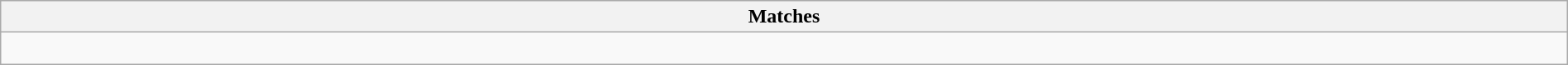<table class="wikitable collapsible collapsed" style="width:100%;">
<tr>
<th>Matches</th>
</tr>
<tr>
<td><br></td>
</tr>
</table>
